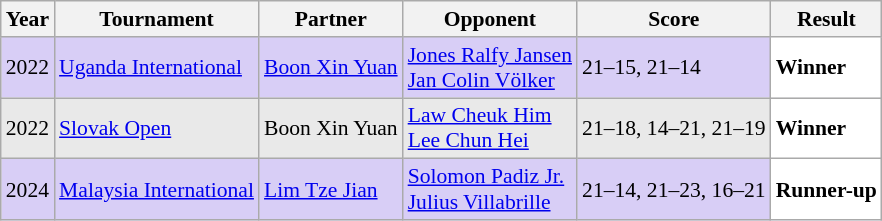<table class="sortable wikitable" style="font-size: 90%;">
<tr>
<th>Year</th>
<th>Tournament</th>
<th>Partner</th>
<th>Opponent</th>
<th>Score</th>
<th>Result</th>
</tr>
<tr style="background:#D8CEF6">
<td align="center">2022</td>
<td align="left"><a href='#'>Uganda International</a></td>
<td align="left"> <a href='#'>Boon Xin Yuan</a></td>
<td align="left"> <a href='#'>Jones Ralfy Jansen</a><br> <a href='#'>Jan Colin Völker</a></td>
<td align="left">21–15, 21–14</td>
<td style="text-align:left; background:white"> <strong>Winner</strong></td>
</tr>
<tr style="background:#E9E9E9">
<td align="center">2022</td>
<td align="left"><a href='#'>Slovak Open</a></td>
<td align="left"> Boon Xin Yuan</td>
<td align="left"> <a href='#'>Law Cheuk Him</a><br> <a href='#'>Lee Chun Hei</a></td>
<td align="left">21–18, 14–21, 21–19</td>
<td style="text-align:left; background:white"> <strong>Winner</strong></td>
</tr>
<tr style="background:#D8CEF6">
<td align="center">2024</td>
<td align="left"><a href='#'>Malaysia International</a></td>
<td align="left"> <a href='#'>Lim Tze Jian</a></td>
<td align="left"> <a href='#'>Solomon Padiz Jr.</a><br> <a href='#'>Julius Villabrille</a></td>
<td align="left">21–14, 21–23, 16–21</td>
<td style="text-align:left; background:white"> <strong>Runner-up</strong></td>
</tr>
</table>
